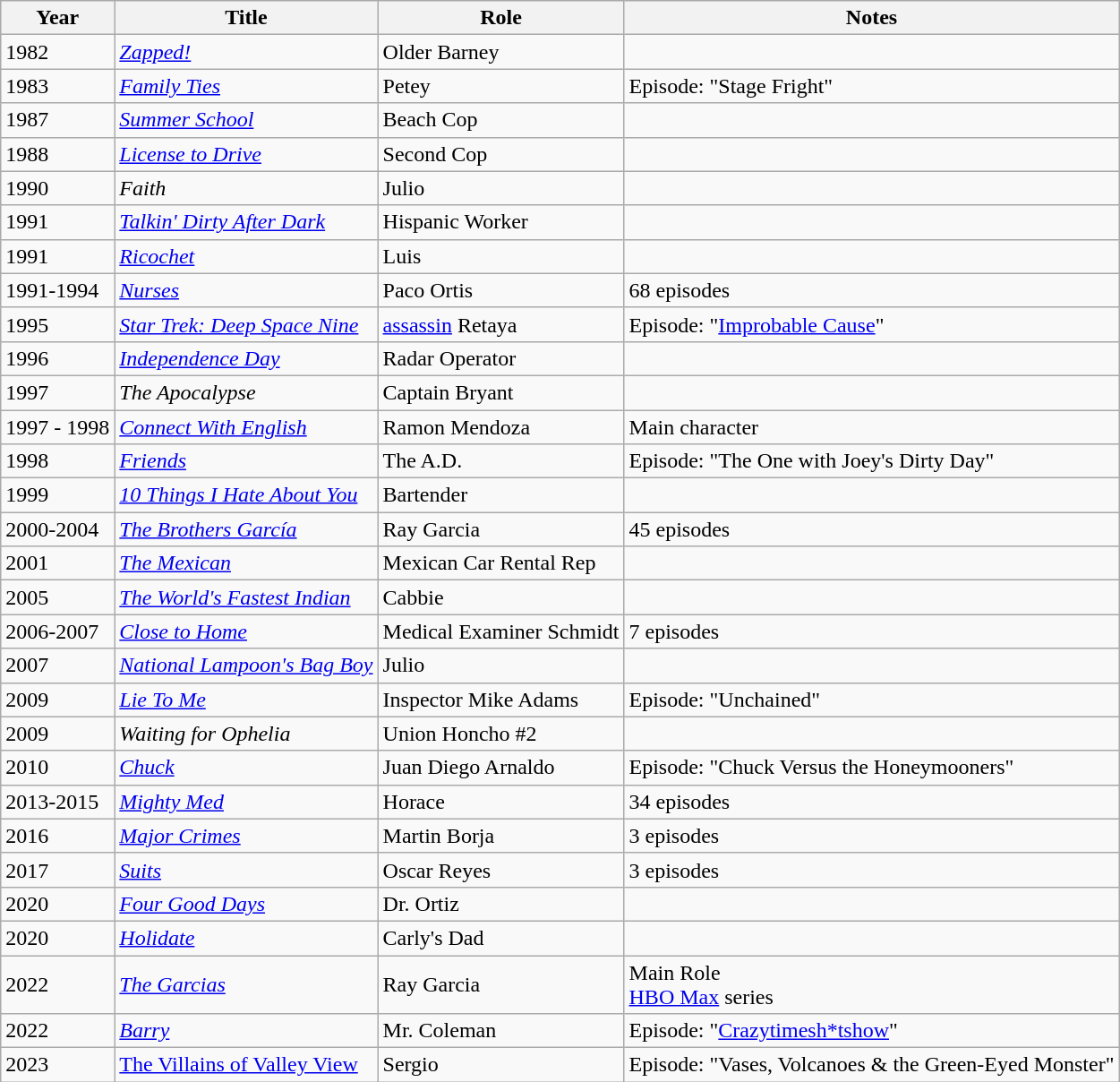<table class="wikitable sortable">
<tr>
<th scope="col">Year</th>
<th scope="col">Title</th>
<th scope="col">Role</th>
<th scope="col">Notes</th>
</tr>
<tr>
<td>1982</td>
<td><em><a href='#'>Zapped!</a></em></td>
<td>Older Barney</td>
<td></td>
</tr>
<tr>
<td>1983</td>
<td><em><a href='#'>Family Ties</a></em></td>
<td>Petey</td>
<td>Episode: "Stage Fright"</td>
</tr>
<tr>
<td>1987</td>
<td><em><a href='#'>Summer School</a></em></td>
<td>Beach Cop</td>
<td></td>
</tr>
<tr>
<td>1988</td>
<td><em><a href='#'>License to Drive</a></em></td>
<td>Second Cop</td>
<td></td>
</tr>
<tr>
<td>1990</td>
<td><em>Faith</em></td>
<td>Julio</td>
<td></td>
</tr>
<tr>
<td>1991</td>
<td><em><a href='#'>Talkin' Dirty After Dark</a></em></td>
<td>Hispanic Worker</td>
<td></td>
</tr>
<tr>
<td>1991</td>
<td><em><a href='#'>Ricochet</a></em></td>
<td>Luis</td>
<td></td>
</tr>
<tr>
<td>1991-1994</td>
<td><em><a href='#'>Nurses</a></em></td>
<td>Paco Ortis</td>
<td>68 episodes</td>
</tr>
<tr>
<td>1995</td>
<td><em><a href='#'>Star Trek: Deep Space Nine</a></em></td>
<td><a href='#'>assassin</a> Retaya</td>
<td>Episode: "<a href='#'>Improbable Cause</a>"</td>
</tr>
<tr>
<td>1996</td>
<td><em><a href='#'>Independence Day</a></em></td>
<td>Radar Operator</td>
<td></td>
</tr>
<tr>
<td>1997</td>
<td><em>The Apocalypse</em></td>
<td>Captain Bryant</td>
</tr>
<tr>
<td>1997 - 1998</td>
<td><em><a href='#'>Connect With English</a></em></td>
<td>Ramon Mendoza</td>
<td>Main character</td>
</tr>
<tr>
<td>1998</td>
<td><em><a href='#'>Friends</a></em></td>
<td>The A.D.</td>
<td>Episode: "The One with Joey's Dirty Day"</td>
</tr>
<tr>
<td>1999</td>
<td><em><a href='#'>10 Things I Hate About You</a></em></td>
<td>Bartender</td>
<td></td>
</tr>
<tr>
<td>2000-2004</td>
<td><em><a href='#'>The Brothers García</a></em></td>
<td>Ray Garcia</td>
<td>45 episodes</td>
</tr>
<tr>
<td>2001</td>
<td><em><a href='#'>The Mexican</a></em></td>
<td>Mexican Car Rental Rep</td>
<td></td>
</tr>
<tr>
<td>2005</td>
<td><em><a href='#'>The World's Fastest Indian</a></em></td>
<td>Cabbie</td>
<td></td>
</tr>
<tr>
<td>2006-2007</td>
<td><em><a href='#'>Close to Home</a></em></td>
<td>Medical Examiner Schmidt</td>
<td>7 episodes</td>
</tr>
<tr>
<td>2007</td>
<td><em><a href='#'>National Lampoon's Bag Boy</a></em></td>
<td>Julio</td>
<td></td>
</tr>
<tr>
<td>2009</td>
<td><em><a href='#'>Lie To Me</a></em></td>
<td>Inspector Mike Adams</td>
<td>Episode: "Unchained"</td>
</tr>
<tr>
<td>2009</td>
<td><em>Waiting for Ophelia</em></td>
<td>Union Honcho #2</td>
<td></td>
</tr>
<tr>
<td>2010</td>
<td><em><a href='#'>Chuck</a></em></td>
<td>Juan Diego Arnaldo</td>
<td>Episode: "Chuck Versus the Honeymooners"</td>
</tr>
<tr>
<td>2013-2015</td>
<td><em><a href='#'>Mighty Med</a></em></td>
<td>Horace</td>
<td>34 episodes</td>
</tr>
<tr>
<td>2016</td>
<td><em><a href='#'>Major Crimes</a></em></td>
<td>Martin Borja</td>
<td>3 episodes</td>
</tr>
<tr>
<td>2017</td>
<td><a href='#'><em>Suits</em></a></td>
<td>Oscar Reyes</td>
<td>3 episodes</td>
</tr>
<tr>
<td>2020</td>
<td><em><a href='#'>Four Good Days</a></em></td>
<td>Dr. Ortiz</td>
<td></td>
</tr>
<tr>
<td>2020</td>
<td><em><a href='#'>Holidate</a></em></td>
<td>Carly's Dad</td>
</tr>
<tr>
<td>2022</td>
<td><em><a href='#'>The Garcias</a></em></td>
<td>Ray Garcia</td>
<td>Main Role<br><a href='#'>HBO Max</a> series</td>
</tr>
<tr>
<td>2022</td>
<td><em><a href='#'>Barry</a></td>
<td>Mr. Coleman</td>
<td>Episode: "<a href='#'>Crazytimesh*tshow</a>"</td>
</tr>
<tr>
<td>2023</td>
<td></em><a href='#'>The Villains of Valley View</a><em></td>
<td>Sergio</td>
<td>Episode: "Vases, Volcanoes & the Green-Eyed Monster"</td>
</tr>
</table>
